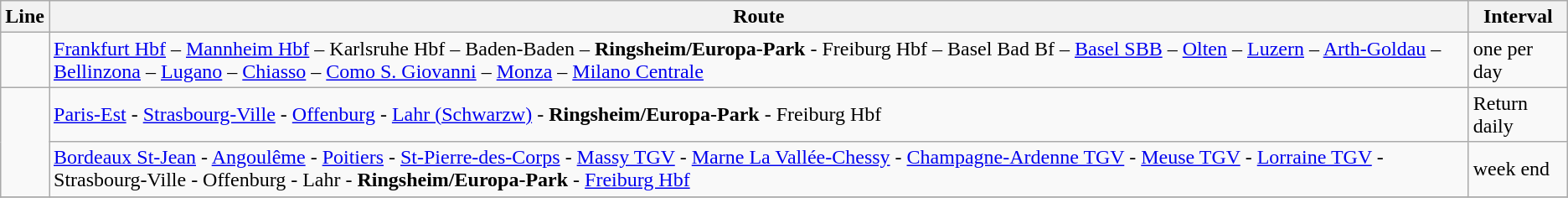<table class="wikitable zebra">
<tr class="hintergrundfarbe5">
<th>Line</th>
<th>Route</th>
<th>Interval</th>
</tr>
<tr>
<td></td>
<td><a href='#'>Frankfurt Hbf</a> – <a href='#'>Mannheim Hbf</a> – Karlsruhe Hbf – Baden-Baden – <strong>Ringsheim/Europa-Park</strong> - Freiburg Hbf – Basel Bad Bf – <a href='#'>Basel SBB</a> – <a href='#'>Olten</a> – <a href='#'>Luzern</a> – <a href='#'>Arth-Goldau</a> – <a href='#'>Bellinzona</a> – <a href='#'>Lugano</a> – <a href='#'>Chiasso</a> – <a href='#'>Como S. Giovanni</a> – <a href='#'>Monza</a> – <a href='#'>Milano Centrale</a></td>
<td>one per day</td>
</tr>
<tr>
<td rowspan="2"></td>
<td><a href='#'>Paris-Est</a> - <a href='#'>Strasbourg-Ville</a> - <a href='#'>Offenburg</a> - <a href='#'>Lahr (Schwarzw)</a> - <strong>Ringsheim/Europa-Park</strong> - Freiburg Hbf</td>
<td>Return daily</td>
</tr>
<tr>
<td><a href='#'>Bordeaux St-Jean</a> - <a href='#'>Angoulême</a> - <a href='#'>Poitiers</a> - <a href='#'>St-Pierre-des-Corps</a> - <a href='#'>Massy TGV</a> - <a href='#'>Marne La Vallée-Chessy</a> - <a href='#'>Champagne-Ardenne TGV</a> - <a href='#'>Meuse TGV</a> - <a href='#'>Lorraine TGV</a> - Strasbourg-Ville - Offenburg - Lahr - <strong>Ringsheim/Europa-Park</strong> - <a href='#'>Freiburg Hbf</a></td>
<td>week end</td>
</tr>
<tr>
</tr>
</table>
